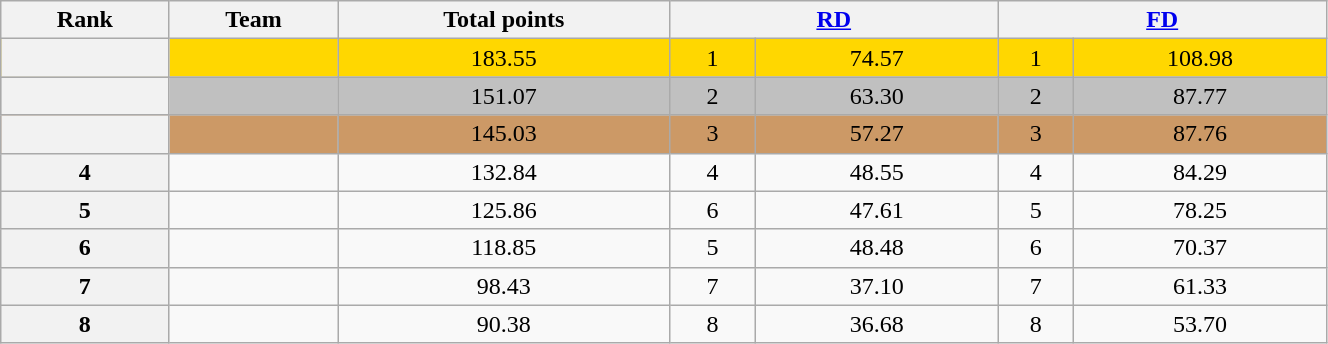<table class="wikitable sortable" style="text-align:center;" width="70%">
<tr>
<th scope="col">Rank</th>
<th scope="col">Team</th>
<th scope="col">Total points</th>
<th scope="col" colspan="2" width="80px"><a href='#'>RD</a></th>
<th scope="col" colspan="2" width="80px"><a href='#'>FD</a></th>
</tr>
<tr bgcolor="gold">
<th scope="row"></th>
<td align="left"></td>
<td>183.55</td>
<td>1</td>
<td>74.57</td>
<td>1</td>
<td>108.98</td>
</tr>
<tr bgcolor="silver">
<th scope="row"></th>
<td align="left"></td>
<td>151.07</td>
<td>2</td>
<td>63.30</td>
<td>2</td>
<td>87.77</td>
</tr>
<tr bgcolor="cc9966">
<th scope="row"></th>
<td align="left"></td>
<td>145.03</td>
<td>3</td>
<td>57.27</td>
<td>3</td>
<td>87.76</td>
</tr>
<tr>
<th scope="row">4</th>
<td align="left"></td>
<td>132.84</td>
<td>4</td>
<td>48.55</td>
<td>4</td>
<td>84.29</td>
</tr>
<tr>
<th scope="row">5</th>
<td align="left"></td>
<td>125.86</td>
<td>6</td>
<td>47.61</td>
<td>5</td>
<td>78.25</td>
</tr>
<tr>
<th scope="row">6</th>
<td align="left"></td>
<td>118.85</td>
<td>5</td>
<td>48.48</td>
<td>6</td>
<td>70.37</td>
</tr>
<tr>
<th scope="row">7</th>
<td align="left"></td>
<td>98.43</td>
<td>7</td>
<td>37.10</td>
<td>7</td>
<td>61.33</td>
</tr>
<tr>
<th scope="row">8</th>
<td align="left"></td>
<td>90.38</td>
<td>8</td>
<td>36.68</td>
<td>8</td>
<td>53.70</td>
</tr>
</table>
